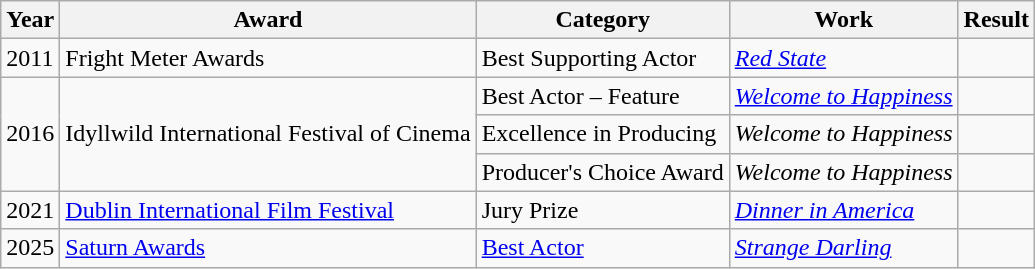<table class="wikitable sortable">
<tr>
<th>Year</th>
<th>Award</th>
<th>Category</th>
<th>Work</th>
<th>Result</th>
</tr>
<tr>
<td>2011</td>
<td>Fright Meter Awards</td>
<td>Best Supporting Actor</td>
<td><a href='#'><em>Red State</em></a></td>
<td></td>
</tr>
<tr>
<td rowspan="3">2016</td>
<td rowspan="3">Idyllwild International Festival of Cinema</td>
<td>Best Actor – Feature</td>
<td><em><a href='#'>Welcome to Happiness</a></em></td>
<td></td>
</tr>
<tr>
<td>Excellence in Producing</td>
<td><em>Welcome to Happiness</em></td>
<td></td>
</tr>
<tr>
<td>Producer's Choice Award</td>
<td><em>Welcome to Happiness</em></td>
<td></td>
</tr>
<tr>
<td>2021</td>
<td><a href='#'>Dublin International Film Festival</a></td>
<td>Jury Prize</td>
<td><em><a href='#'>Dinner in America</a></em></td>
<td></td>
</tr>
<tr>
<td>2025</td>
<td><a href='#'>Saturn Awards</a></td>
<td><a href='#'>Best Actor</a></td>
<td><em><a href='#'>Strange Darling</a></em></td>
<td></td>
</tr>
</table>
